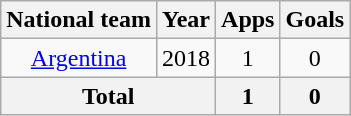<table class=wikitable style=text-align:center>
<tr>
<th>National team</th>
<th>Year</th>
<th>Apps</th>
<th>Goals</th>
</tr>
<tr>
<td><a href='#'>Argentina</a></td>
<td>2018</td>
<td>1</td>
<td>0</td>
</tr>
<tr>
<th colspan=2>Total</th>
<th>1</th>
<th>0</th>
</tr>
</table>
